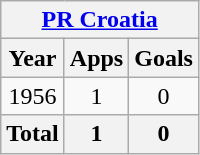<table class="wikitable" style="text-align:center">
<tr>
<th colspan=3><a href='#'>PR Croatia</a></th>
</tr>
<tr>
<th>Year</th>
<th>Apps</th>
<th>Goals</th>
</tr>
<tr>
<td>1956</td>
<td>1</td>
<td>0</td>
</tr>
<tr>
<th>Total</th>
<th>1</th>
<th>0</th>
</tr>
</table>
